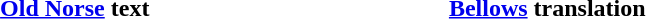<table width="50%">
<tr>
<th width="25%"><a href='#'>Old Norse</a> text</th>
<th width="25%"><a href='#'>Bellows</a> translation</th>
</tr>
<tr>
<td><br></td>
<td><br></td>
</tr>
</table>
